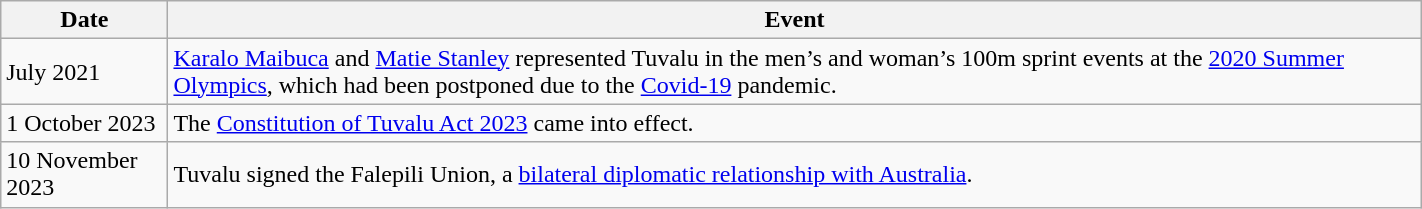<table class="wikitable" style="width: 75%; border:1px solid; padding=2; border-spacing: 0;">
<tr>
<th>Date</th>
<th>Event</th>
</tr>
<tr>
<td>July 2021</td>
<td><a href='#'>Karalo Maibuca</a> and <a href='#'>Matie Stanley</a> represented Tuvalu in the men’s and woman’s 100m sprint events at the <a href='#'>2020 Summer Olympics</a>, which had been postponed due to the <a href='#'>Covid-19</a> pandemic.</td>
</tr>
<tr>
<td>1 October 2023</td>
<td>The <a href='#'>Constitution of Tuvalu Act 2023</a> came into effect.</td>
</tr>
<tr>
<td>10 November 2023</td>
<td>Tuvalu signed the Falepili Union, a <a href='#'>bilateral diplomatic relationship with Australia</a>.</td>
</tr>
</table>
